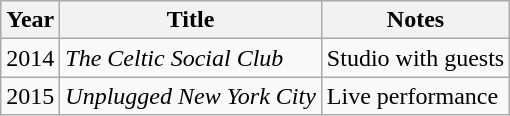<table class="wikitable">
<tr>
<th>Year</th>
<th>Title</th>
<th>Notes</th>
</tr>
<tr>
<td>2014</td>
<td><em>The Celtic Social Club</em></td>
<td>Studio with guests</td>
</tr>
<tr>
<td>2015</td>
<td><em>Unplugged New York City</em></td>
<td>Live performance</td>
</tr>
</table>
